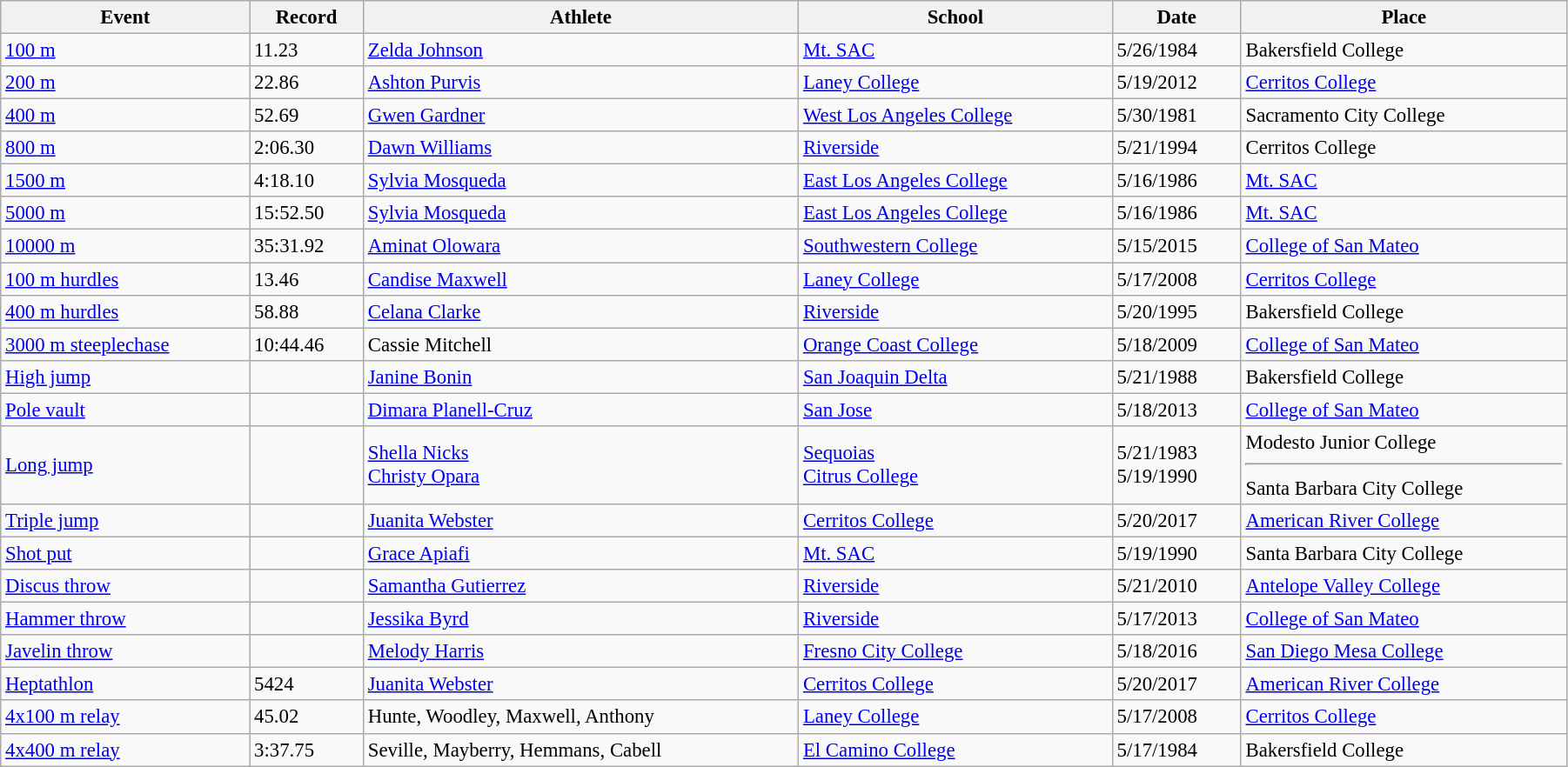<table class="wikitable" style="font-size:95%; width: 95%;">
<tr>
<th>Event</th>
<th>Record</th>
<th>Athlete</th>
<th>School</th>
<th>Date</th>
<th>Place</th>
</tr>
<tr>
<td><a href='#'>100 m</a></td>
<td>11.23</td>
<td><a href='#'>Zelda Johnson</a></td>
<td><a href='#'>Mt. SAC</a></td>
<td>5/26/1984</td>
<td>Bakersfield College</td>
</tr>
<tr>
<td><a href='#'>200 m</a></td>
<td>22.86</td>
<td><a href='#'>Ashton Purvis</a></td>
<td><a href='#'>Laney College</a></td>
<td>5/19/2012</td>
<td><a href='#'>Cerritos College</a></td>
</tr>
<tr>
<td><a href='#'>400 m</a></td>
<td>52.69</td>
<td><a href='#'>Gwen Gardner</a></td>
<td><a href='#'>West Los Angeles College</a></td>
<td>5/30/1981</td>
<td>Sacramento City College</td>
</tr>
<tr>
<td><a href='#'>800 m</a></td>
<td>2:06.30</td>
<td><a href='#'>Dawn Williams</a></td>
<td><a href='#'>Riverside</a></td>
<td>5/21/1994</td>
<td>Cerritos College</td>
</tr>
<tr>
<td><a href='#'>1500 m</a></td>
<td>4:18.10</td>
<td><a href='#'>Sylvia Mosqueda</a></td>
<td><a href='#'>East Los Angeles College</a></td>
<td>5/16/1986</td>
<td><a href='#'>Mt. SAC</a></td>
</tr>
<tr>
<td><a href='#'>5000 m</a></td>
<td>15:52.50</td>
<td><a href='#'>Sylvia Mosqueda</a></td>
<td><a href='#'>East Los Angeles College</a></td>
<td>5/16/1986</td>
<td><a href='#'>Mt. SAC</a></td>
</tr>
<tr>
<td><a href='#'>10000 m</a></td>
<td>35:31.92</td>
<td><a href='#'>Aminat Olowara</a> </td>
<td><a href='#'>Southwestern College</a></td>
<td>5/15/2015</td>
<td><a href='#'>College of San Mateo</a></td>
</tr>
<tr>
<td><a href='#'>100 m hurdles</a></td>
<td>13.46</td>
<td><a href='#'>Candise Maxwell</a></td>
<td><a href='#'>Laney College</a></td>
<td>5/17/2008</td>
<td><a href='#'>Cerritos College</a></td>
</tr>
<tr>
<td><a href='#'>400 m hurdles</a></td>
<td>58.88</td>
<td><a href='#'>Celana Clarke</a></td>
<td><a href='#'>Riverside</a></td>
<td>5/20/1995</td>
<td>Bakersfield College</td>
</tr>
<tr>
<td><a href='#'>3000 m steeplechase</a></td>
<td>10:44.46</td>
<td>Cassie Mitchell</td>
<td><a href='#'>Orange Coast College</a></td>
<td>5/18/2009</td>
<td><a href='#'>College of San Mateo</a></td>
</tr>
<tr>
<td><a href='#'>High jump</a></td>
<td></td>
<td><a href='#'>Janine Bonin</a></td>
<td><a href='#'>San Joaquin Delta</a></td>
<td>5/21/1988</td>
<td>Bakersfield College</td>
</tr>
<tr>
<td><a href='#'>Pole vault</a></td>
<td></td>
<td><a href='#'>Dimara Planell-Cruz</a></td>
<td><a href='#'>San Jose</a></td>
<td>5/18/2013</td>
<td><a href='#'>College of San Mateo</a></td>
</tr>
<tr>
<td><a href='#'>Long jump</a></td>
<td></td>
<td><a href='#'>Shella Nicks</a><br><a href='#'>Christy Opara</a> </td>
<td><a href='#'>Sequoias</a><br><a href='#'>Citrus College</a></td>
<td>5/21/1983<br> 5/19/1990</td>
<td>Modesto Junior College <hr> Santa Barbara City College</td>
</tr>
<tr>
<td><a href='#'>Triple jump</a></td>
<td></td>
<td><a href='#'>Juanita Webster</a></td>
<td><a href='#'>Cerritos College</a></td>
<td>5/20/2017</td>
<td><a href='#'>American River College</a></td>
</tr>
<tr>
<td><a href='#'>Shot put</a></td>
<td></td>
<td><a href='#'>Grace Apiafi</a> </td>
<td><a href='#'>Mt. SAC</a></td>
<td>5/19/1990</td>
<td>Santa Barbara City College</td>
</tr>
<tr>
<td><a href='#'>Discus throw</a></td>
<td></td>
<td><a href='#'>Samantha Gutierrez</a></td>
<td><a href='#'>Riverside</a></td>
<td>5/21/2010</td>
<td><a href='#'>Antelope Valley College</a></td>
</tr>
<tr>
<td><a href='#'>Hammer throw</a></td>
<td></td>
<td><a href='#'>Jessika Byrd</a></td>
<td><a href='#'>Riverside</a></td>
<td>5/17/2013</td>
<td><a href='#'>College of San Mateo</a></td>
</tr>
<tr>
<td><a href='#'>Javelin throw</a></td>
<td></td>
<td><a href='#'>Melody Harris</a></td>
<td><a href='#'>Fresno City College</a></td>
<td>5/18/2016</td>
<td><a href='#'>San Diego Mesa College</a></td>
</tr>
<tr>
<td><a href='#'>Heptathlon</a></td>
<td>5424</td>
<td><a href='#'>Juanita Webster</a></td>
<td><a href='#'>Cerritos College</a></td>
<td>5/20/2017</td>
<td><a href='#'>American River College</a></td>
</tr>
<tr>
<td><a href='#'>4x100 m relay</a></td>
<td>45.02</td>
<td>Hunte, Woodley, Maxwell, Anthony</td>
<td><a href='#'>Laney College</a></td>
<td>5/17/2008</td>
<td><a href='#'>Cerritos College</a></td>
</tr>
<tr>
<td><a href='#'>4x400 m relay</a></td>
<td>3:37.75</td>
<td>Seville, Mayberry, Hemmans, Cabell</td>
<td><a href='#'>El Camino College</a></td>
<td>5/17/1984</td>
<td>Bakersfield College</td>
</tr>
</table>
